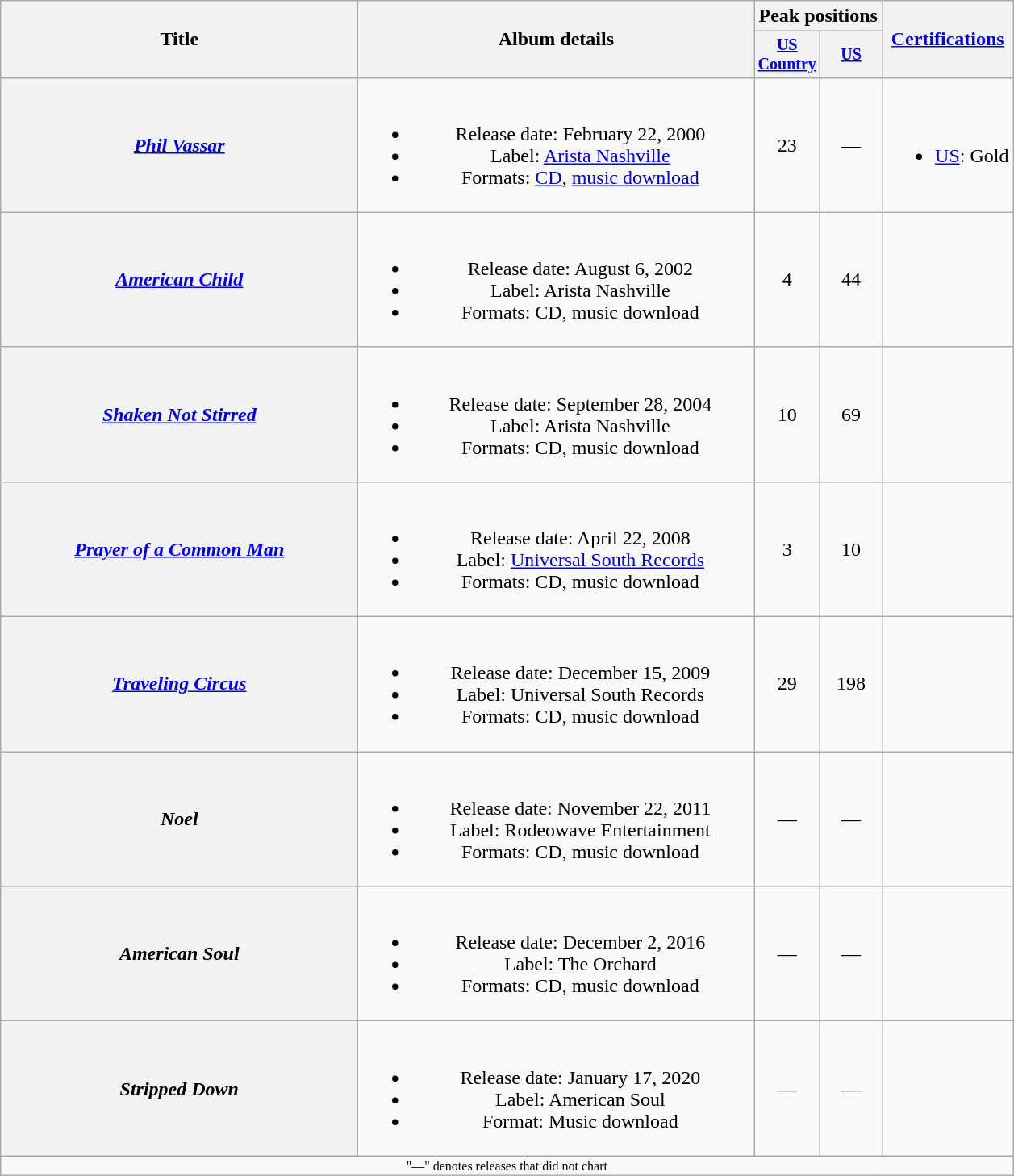<table class="wikitable plainrowheaders" style="text-align:center;">
<tr>
<th rowspan="2" style="width:18em;">Title</th>
<th rowspan="2" style="width:20em;">Album details</th>
<th colspan="2">Peak positions</th>
<th rowspan="2"><a href='#'>Certifications</a></th>
</tr>
<tr style="font-size:smaller;">
<th width="45"><a href='#'>US Country</a><br></th>
<th width="45"><a href='#'>US</a><br></th>
</tr>
<tr>
<th scope="row"><em><a href='#'>Phil Vassar</a></em></th>
<td><br><ul><li>Release date: February 22, 2000</li><li>Label: <a href='#'>Arista Nashville</a></li><li>Formats: <a href='#'>CD</a>, <a href='#'>music download</a></li></ul></td>
<td>23</td>
<td>—</td>
<td align="left"><br><ul><li><a href='#'>US</a>: Gold</li></ul></td>
</tr>
<tr>
<th scope="row"><em><a href='#'>American Child</a></em></th>
<td><br><ul><li>Release date: August 6, 2002</li><li>Label: Arista Nashville</li><li>Formats: CD, music download</li></ul></td>
<td>4</td>
<td>44</td>
<td></td>
</tr>
<tr>
<th scope="row"><em><a href='#'>Shaken Not Stirred</a></em></th>
<td><br><ul><li>Release date: September 28, 2004</li><li>Label: Arista Nashville</li><li>Formats: CD, music download</li></ul></td>
<td>10</td>
<td>69</td>
<td></td>
</tr>
<tr>
<th scope="row"><em><a href='#'>Prayer of a Common Man</a></em></th>
<td><br><ul><li>Release date: April 22, 2008</li><li>Label: <a href='#'>Universal South Records</a></li><li>Formats: CD, music download</li></ul></td>
<td>3</td>
<td>10</td>
<td></td>
</tr>
<tr>
<th scope="row"><em><a href='#'>Traveling Circus</a></em></th>
<td><br><ul><li>Release date: December 15, 2009</li><li>Label: Universal South Records</li><li>Formats: CD, music download</li></ul></td>
<td>29</td>
<td>198</td>
<td></td>
</tr>
<tr>
<th scope="row"><em>Noel</em></th>
<td><br><ul><li>Release date: November 22, 2011</li><li>Label: Rodeowave Entertainment</li><li>Formats: CD, music download</li></ul></td>
<td>—</td>
<td>—</td>
<td></td>
</tr>
<tr>
<th scope="row"><em>American Soul</em></th>
<td><br><ul><li>Release date: December 2, 2016</li><li>Label: The Orchard</li><li>Formats: CD, music download</li></ul></td>
<td>—</td>
<td>—</td>
<td></td>
</tr>
<tr>
<th scope="row"><em>Stripped Down</em></th>
<td><br><ul><li>Release date: January 17, 2020</li><li>Label: American Soul</li><li>Format: Music download</li></ul></td>
<td>—</td>
<td>—</td>
<td></td>
</tr>
<tr>
<td colspan="5" style="font-size:8pt">"—" denotes releases that did not chart</td>
</tr>
</table>
